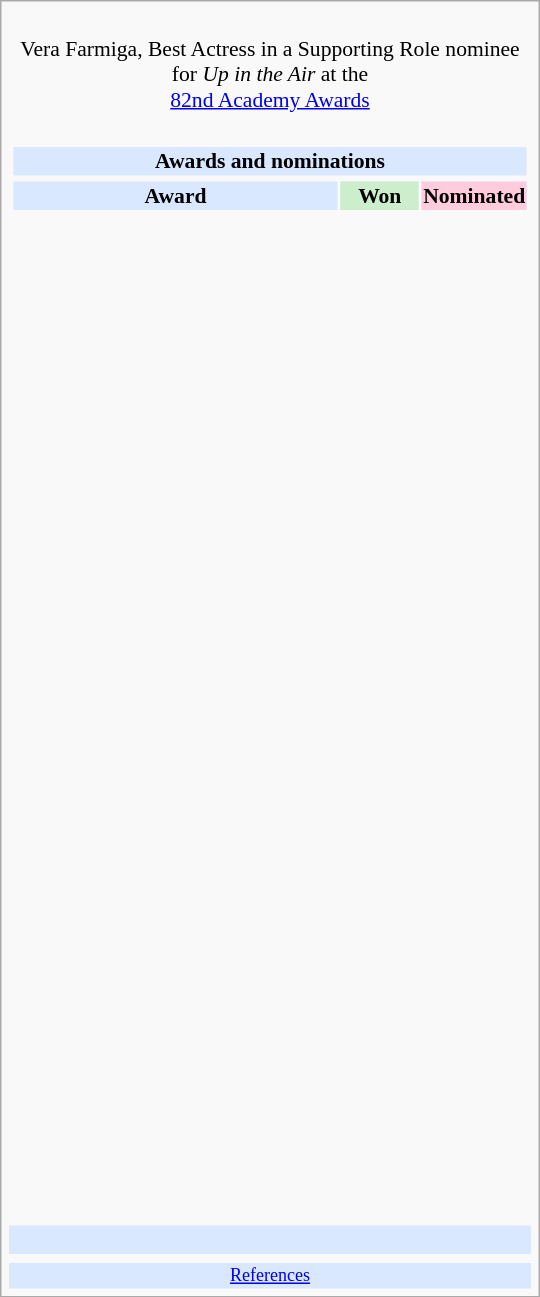<table class="infobox" style="width: 25em; text-align: left; font-size: 90%; vertical-align: middle;">
<tr>
<td colspan="3" style="text-align:center;"><br>Vera Farmiga, Best Actress in a Supporting Role nominee for <em>Up in the Air</em> at the <br><a href='#'>82nd Academy Awards</a></td>
</tr>
<tr>
<td colspan=3><br><table class="collapsible collapsed" width=100%>
<tr>
<th colspan=3 style="background-color: #D9E8FF; text-align: center;">Awards and nominations</th>
</tr>
<tr>
</tr>
<tr style="background:#d9e8ff; text-align:center;">
<td style="text-align:center;"><strong>Award</strong></td>
<td style="text-align:center; background:#cec; text-size:0.9em; width:50px;"><strong>Won</strong></td>
<td style="text-align:center; background:#fcd; text-size:0.9em; width:50px;"><strong>Nominated</strong></td>
</tr>
<tr>
<td style="text-align:center;"><br></td>
<td></td>
<td></td>
</tr>
<tr>
<td style="text-align:center;"><br></td>
<td></td>
<td></td>
</tr>
<tr>
<td style="text-align:center;"><br></td>
<td></td>
<td></td>
</tr>
<tr>
<td style="text-align:center;"><br></td>
<td></td>
<td></td>
</tr>
<tr>
<td style="text-align:center;"><br></td>
<td></td>
<td></td>
</tr>
<tr>
<td style="text-align:center;"><br></td>
<td></td>
<td></td>
</tr>
<tr>
<td style="text-align:center;"><br></td>
<td></td>
<td></td>
</tr>
<tr>
<td style="text-align:center;"><br></td>
<td></td>
<td></td>
</tr>
<tr>
<td style="text-align:center;"><br></td>
<td></td>
<td></td>
</tr>
<tr>
<td style="text-align:center;"><br></td>
<td></td>
<td></td>
</tr>
<tr>
<td style="text-align:center;"><br></td>
<td></td>
<td></td>
</tr>
<tr>
<td style="text-align:center;"><br></td>
<td></td>
<td></td>
</tr>
<tr>
<td style="text-align:center;"><br></td>
<td></td>
<td></td>
</tr>
<tr>
<td style="text-align:center;"><br></td>
<td></td>
<td></td>
</tr>
<tr>
<td style="text-align:center;"><br></td>
<td></td>
<td></td>
</tr>
<tr>
<td style="text-align:center;"><br></td>
<td></td>
<td></td>
</tr>
<tr>
<td style="text-align:center;"><br></td>
<td></td>
<td></td>
</tr>
<tr>
<td style="text-align:center;"><br></td>
<td></td>
<td></td>
</tr>
<tr>
<td style="text-align:center;"><br></td>
<td></td>
<td></td>
</tr>
<tr>
<td style="text-align:center;"><br></td>
<td></td>
<td></td>
</tr>
<tr>
<td style="text-align:center;"><br></td>
<td></td>
<td></td>
</tr>
<tr>
<td style="text-align:center;"><br></td>
<td></td>
<td></td>
</tr>
<tr>
<td style="text-align:center;"><br></td>
<td></td>
<td></td>
</tr>
<tr>
<td style="text-align:center;"><br></td>
<td></td>
<td></td>
</tr>
<tr>
<td style="text-align:center;"><br></td>
<td></td>
<td></td>
</tr>
<tr>
<td style="text-align:center;"><br></td>
<td></td>
<td></td>
</tr>
<tr>
<td style="text-align:center;"><br></td>
<td></td>
<td></td>
</tr>
<tr>
<td style="text-align:center;"><br></td>
<td></td>
<td></td>
</tr>
<tr>
<td style="text-align:center;"><br></td>
<td></td>
<td></td>
</tr>
<tr>
<td style="text-align:center;"><br></td>
<td></td>
<td></td>
</tr>
<tr>
<td style="text-align:center;"><br></td>
<td></td>
<td></td>
</tr>
<tr>
<td style="text-align:center;"><br></td>
<td></td>
<td></td>
</tr>
</table>
</td>
</tr>
<tr style="background:#d9e8ff;">
<td style="text-align:center;" colspan="3"><br></td>
</tr>
<tr>
<td></td>
<td></td>
<td></td>
</tr>
<tr style="background:#d9e8ff;">
<td colspan="3" style="font-size: smaller; text-align:center;"><a href='#'>References</a></td>
</tr>
</table>
